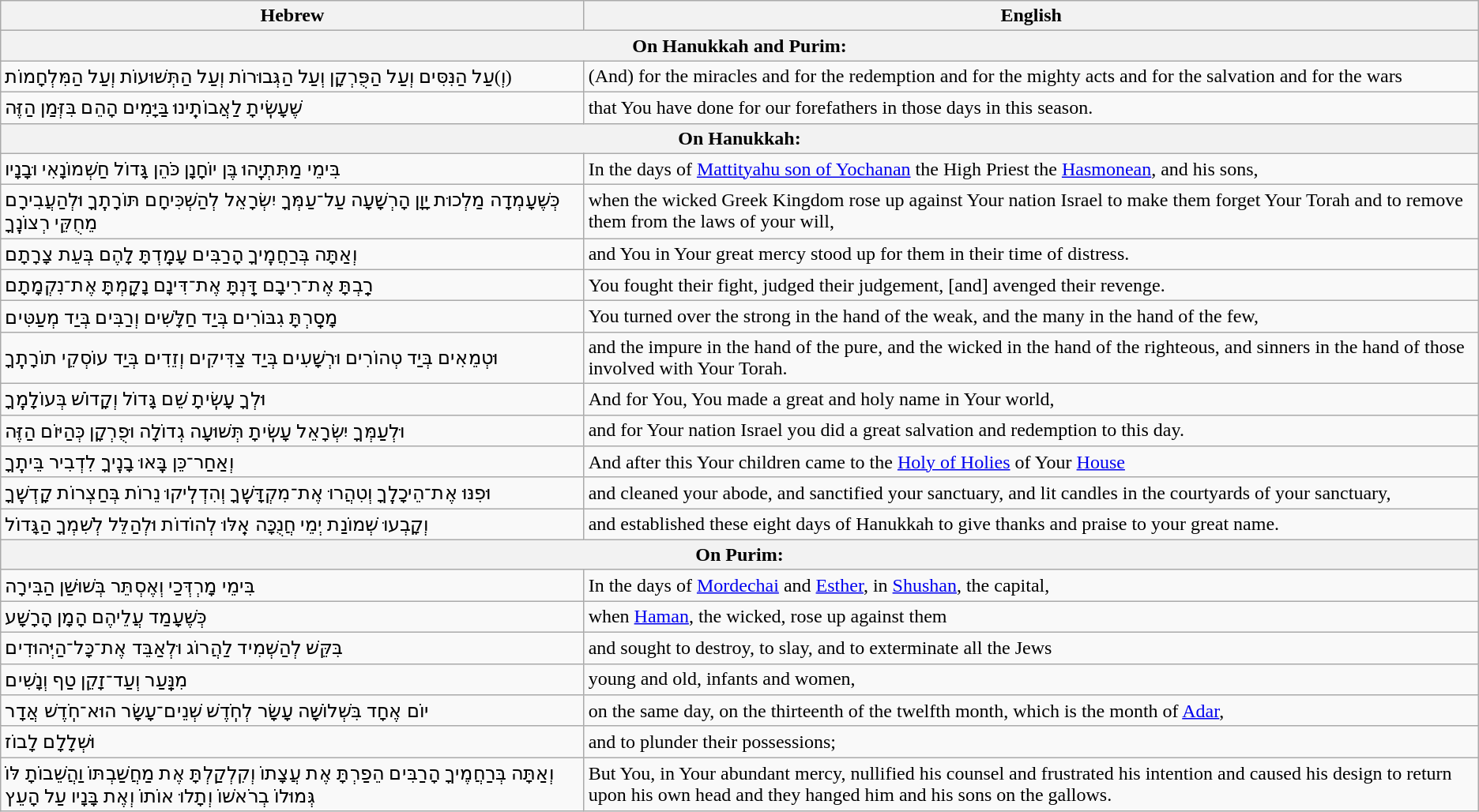<table class="wikitable">
<tr>
<th>Hebrew</th>
<th>English</th>
</tr>
<tr>
<th colspan="2">On Hanukkah and Purim:</th>
</tr>
<tr>
<td>וְ)עַל הַנִּסִּים וְעַל הַפֻּרְקָן וְעַל הַגְּבוּרוֹת וְעַל הַתְּשׁוּעוֹת וְעַל הַמִּלְחָמוֹת)</td>
<td>(And) for the miracles and for the redemption and for the mighty acts and for the salvation and for the wars</td>
</tr>
<tr>
<td>שֶׁעָשִֽׂיתָ לַאֲבוֹתֵֽינוּ בַּיָּמִים הָהֵם בִּזְּמַן הַזֶּה</td>
<td>that You have done for our forefathers in those days in this season.</td>
</tr>
<tr>
<th colspan="2">On Hanukkah:</th>
</tr>
<tr>
<td>בִּימֵי מַתִּתְיָֽהוּ בֶּן יוֹחָנָן כֹּהֵן גָּדוֹל חַשְׁמוֹנָאִי וּבָנָיו</td>
<td>In the days of <a href='#'>Mattityahu son of Yochanan</a> the High Priest the <a href='#'>Hasmonean</a>, and his sons,</td>
</tr>
<tr>
<td>כְּשֶׁעָמְדָה מַלְכוּת יָוָן הָרְשָׁעָה עַל־עַמְּךָ יִשְׂרָאֵל לְהַשְׁכִּיחָם תּוֹרָתֶֽךָ וּלְהַעֲבִירָם מֵחֻקֵּי רְצוֹנֶֽךָ</td>
<td>when the wicked Greek Kingdom rose up against Your nation Israel to make them forget Your Torah and to remove them from the laws of your will,</td>
</tr>
<tr>
<td>וְאַתָּה בְּרַחֲמֶֽיךָ הָרַבִּים עָמַֽדְתָּ לָהֶם בְּעֵת צָרָתָם</td>
<td>and You in Your great mercy stood up for them in their time of distress.</td>
</tr>
<tr>
<td>רַֽבְתָּ אֶת־רִיבָם דַּֽנְתָּ אֶת־דִּינָם נָקַֽמְתָּ אֶת־נִקְמָתָם</td>
<td>You fought their fight, judged their judgement, [and] avenged their revenge.</td>
</tr>
<tr>
<td>מָסַֽרְתָּ גִבּוֹרִים בְּיַד חַלָּשִׁים וְרַבִּים בְּיַד מְעַטִּים</td>
<td>You turned over the strong in the hand of the weak, and the many in the hand of the few,</td>
</tr>
<tr>
<td>וּטְמֵאִים בְּיַד טְהוֹרִים וּרְשָׁעִים בְּיַד צַדִּיקִים וְזֵדִים בְּיַד עוֹסְקֵי תוֹרָתֶֽךָ</td>
<td>and the impure in the hand of the pure, and the wicked in the hand of the righteous, and sinners in the hand of those involved with Your Torah.</td>
</tr>
<tr>
<td>וּלְךָ עָשִֽׂיתָ שֵׁם גָּדוֹל וְקָדוֹשׁ בְּעוֹלָמֶֽךָ</td>
<td>And for You, You made a great and holy name in Your world,</td>
</tr>
<tr>
<td>וּלְעַמְּךָ יִשְׂרָאֵל עָשִֽׂיתָ תְּשׁוּעָה גְדוֹלָה וּפֻרְקָן כְּהַיּוֹם הַזֶּה</td>
<td>and for Your nation Israel you did a great salvation and redemption to this day.</td>
</tr>
<tr>
<td>וְאַחַר־כֵּן בָּֽאוּ בָנֶֽיךָ לִדְבִיר בֵּיתֶֽךָ</td>
<td>And after this Your children came to the <a href='#'>Holy of Holies</a> of Your <a href='#'>House</a></td>
</tr>
<tr>
<td>וּפִנּוּ אֶת־הֵיכָלֶֽךָ וְטִהֲרוּ אֶת־מִקְדָּשֶֽׁךָ וְהִדְלִֽיקוּ נֵרוֹת בְּחַצְרוֹת קָדְשֶֽׁךָ</td>
<td>and cleaned your abode, and sanctified your sanctuary, and lit candles in the courtyards of your sanctuary,</td>
</tr>
<tr>
<td>וְקָבְעוּ שְׁמוֹנַת יְמֵי חֲנֻכָּה אֵֽלּוּ לְהוֹדוֹת וּלְהַלֵּל לְשִׁמְךָ הַגָּדוֹל</td>
<td>and established these eight days of Hanukkah to give thanks and praise to your great name.</td>
</tr>
<tr>
<th colspan="2">On Purim:</th>
</tr>
<tr>
<td>בִּימֵי מָרְדְּכַי וְאֶסְתֵּר בְּשׁוּשַׁן הַבִּירָה</td>
<td>In the days of <a href='#'>Mordechai</a> and <a href='#'>Esther</a>, in <a href='#'>Shushan</a>, the capital,</td>
</tr>
<tr>
<td>כְּשֶׁעָמַד עֲלֵיהֶם הָמָן הָרָשָׁע</td>
<td>when <a href='#'>Haman</a>, the wicked, rose up against them</td>
</tr>
<tr>
<td>בִּקֵּשׁ לְהַשְׁמִיד לַהֲרוֹג וּלְאַבֵּד אֶת־כָּל־הַיְּהוּדִים</td>
<td>and sought to destroy, to slay, and to exterminate all the Jews</td>
</tr>
<tr>
<td>מִנַּֽעַר וְעַד־זָקֵן טַף וְנָשִׁים</td>
<td>young and old, infants and women,</td>
</tr>
<tr>
<td>יוֹם אֶחָד בִּשְׁלוֹשָׁה עָשָׂר לְחֹֽדֶשׁ שְׁנֵים־עָשָׂר הוּא־חֹֽדֶשׁ אֲדָר</td>
<td>on the same day, on the thirteenth of the twelfth month, which is the month of <a href='#'>Adar</a>,</td>
</tr>
<tr>
<td>וּשְׁלָלָם לָבוֹז</td>
<td>and to plunder their possessions;</td>
</tr>
<tr>
<td>וְאַתָּה בְּרַחֲמֶיךָ הָרַבִּים הֵפַרְתָּ אֶת עֲצָתוֹ וְקִלְקַלְתָּ אֶת מַחֲשַׁבְתּוֹ וַהֲשֵׁבוֹתָ לּוֹ גְּמוּלוֹ בְרֹאשׁוֹ וְתָלוּ אוֹתוֹ וְאֶת בָּנָיו עַל הָעֵץ</td>
<td>But You, in Your abundant mercy, nullified his counsel and frustrated his intention and caused his design to return upon his own head and they hanged him and his sons on the gallows.</td>
</tr>
</table>
